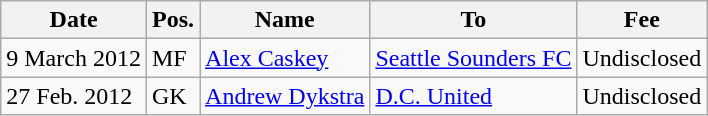<table class="wikitable">
<tr>
<th>Date</th>
<th>Pos.</th>
<th>Name</th>
<th>To</th>
<th>Fee</th>
</tr>
<tr>
<td>9 March 2012</td>
<td>MF</td>
<td> <a href='#'>Alex Caskey</a></td>
<td> <a href='#'>Seattle Sounders FC</a></td>
<td>Undisclosed</td>
</tr>
<tr>
<td>27 Feb. 2012</td>
<td>GK</td>
<td> <a href='#'>Andrew Dykstra</a></td>
<td> <a href='#'>D.C. United</a></td>
<td>Undisclosed</td>
</tr>
</table>
